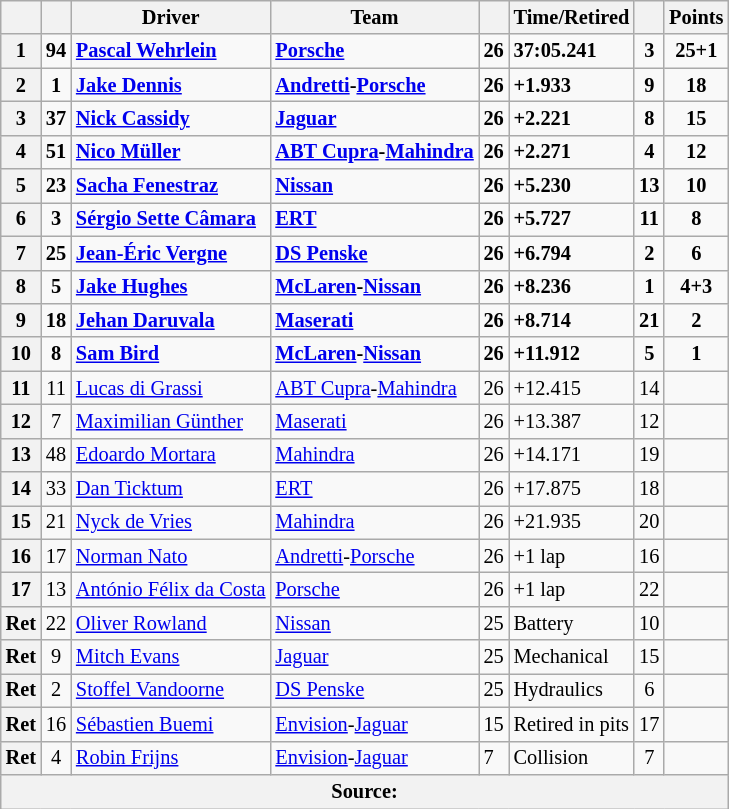<table class="wikitable sortable" style="font-size: 85%">
<tr>
<th scope="col"></th>
<th scope="col"></th>
<th scope="col">Driver</th>
<th scope="col">Team</th>
<th scope="col"></th>
<th scope="col" class="unsortable">Time/Retired</th>
<th scope="col"></th>
<th scope="col">Points</th>
</tr>
<tr>
<th scope="row">1</th>
<td align="center"><strong>94</strong></td>
<td data-sort-value=""><strong> <a href='#'>Pascal Wehrlein</a></strong></td>
<td><strong><a href='#'>Porsche</a></strong></td>
<td><strong>26</strong></td>
<td><strong>37:05.241</strong></td>
<td align="center"><strong>3</strong></td>
<td align="center"><strong>25+1</strong></td>
</tr>
<tr>
<th scope="row">2</th>
<td align="center"><strong>1</strong></td>
<td data-sort-value=""><strong> <a href='#'>Jake Dennis</a></strong></td>
<td><strong><a href='#'>Andretti</a>-<a href='#'>Porsche</a></strong></td>
<td><strong>26</strong></td>
<td><strong>+1.933</strong></td>
<td align="center"><strong>9</strong></td>
<td align="center"><strong>18</strong></td>
</tr>
<tr>
<th scope="row">3</th>
<td align="center"><strong>37</strong></td>
<td data-sort-value=""><strong> <a href='#'>Nick Cassidy</a></strong></td>
<td><strong><a href='#'>Jaguar</a></strong></td>
<td><strong>26</strong></td>
<td><strong>+2.221</strong></td>
<td align="center"><strong>8</strong></td>
<td align="center"><strong>15</strong></td>
</tr>
<tr>
<th scope="row">4</th>
<td align="center"><strong>51</strong></td>
<td data-sort-value=""><strong> <a href='#'>Nico Müller</a></strong></td>
<td><strong><a href='#'>ABT Cupra</a>-<a href='#'>Mahindra</a></strong></td>
<td><strong>26</strong></td>
<td><strong>+2.271</strong></td>
<td align="center"><strong>4</strong></td>
<td align="center"><strong>12</strong></td>
</tr>
<tr>
<th scope="row">5</th>
<td align="center"><strong>23</strong></td>
<td data-sort-value=""><strong> <a href='#'>Sacha Fenestraz</a></strong></td>
<td><strong><a href='#'>Nissan</a></strong></td>
<td><strong>26</strong></td>
<td><strong>+5.230</strong></td>
<td align="center"><strong>13</strong></td>
<td align="center"><strong>10</strong></td>
</tr>
<tr>
<th scope="row">6</th>
<td align="center"><strong>3</strong></td>
<td data-sort-value=""><strong> <a href='#'>Sérgio Sette Câmara</a></strong></td>
<td><strong><a href='#'>ERT</a></strong></td>
<td><strong>26</strong></td>
<td><strong>+5.727</strong></td>
<td align="center"><strong>11</strong></td>
<td align="center"><strong>8</strong></td>
</tr>
<tr>
<th scope="row">7</th>
<td align="center"><strong>25</strong></td>
<td data-sort-value=""><strong> <a href='#'>Jean-Éric Vergne</a></strong></td>
<td><strong><a href='#'>DS Penske</a></strong></td>
<td><strong>26</strong></td>
<td><strong>+6.794</strong></td>
<td align="center"><strong>2</strong></td>
<td align="center"><strong>6</strong></td>
</tr>
<tr>
<th scope="row">8</th>
<td align="center"><strong>5</strong></td>
<td data-sort-value=""><strong> <a href='#'>Jake Hughes</a></strong></td>
<td><strong><a href='#'>McLaren</a>-<a href='#'>Nissan</a></strong></td>
<td><strong>26</strong></td>
<td><strong>+8.236</strong></td>
<td align="center"><strong>1</strong></td>
<td align="center"><strong>4+3</strong></td>
</tr>
<tr>
<th scope="row">9</th>
<td align="center"><strong>18</strong></td>
<td data-sort-value=""><strong> <a href='#'>Jehan Daruvala</a></strong></td>
<td><strong><a href='#'>Maserati</a></strong></td>
<td><strong>26</strong></td>
<td><strong>+8.714</strong></td>
<td align="center"><strong>21</strong></td>
<td align="center"><strong>2</strong></td>
</tr>
<tr>
<th scope="row">10</th>
<td align="center"><strong>8</strong></td>
<td data-sort-value=""><strong> <a href='#'>Sam Bird</a></strong></td>
<td><strong><a href='#'>McLaren</a>-<a href='#'>Nissan</a></strong></td>
<td><strong>26</strong></td>
<td><strong>+11.912</strong></td>
<td align="center"><strong>5</strong></td>
<td align="center"><strong>1</strong></td>
</tr>
<tr>
<th scope="row">11</th>
<td align="center">11</td>
<td data-sort-value=""> <a href='#'>Lucas di Grassi</a></td>
<td><a href='#'>ABT Cupra</a>-<a href='#'>Mahindra</a></td>
<td>26</td>
<td>+12.415</td>
<td align="center">14</td>
<td align="center"></td>
</tr>
<tr>
<th scope="row">12</th>
<td align="center">7</td>
<td data-sort-value=""> <a href='#'>Maximilian Günther</a></td>
<td><a href='#'>Maserati</a></td>
<td>26</td>
<td>+13.387</td>
<td align="center">12</td>
<td align="center"></td>
</tr>
<tr>
<th scope="row">13</th>
<td align="center">48</td>
<td data-sort-value=""> <a href='#'>Edoardo Mortara</a></td>
<td><a href='#'>Mahindra</a></td>
<td>26</td>
<td>+14.171</td>
<td align="center">19</td>
<td align="center"></td>
</tr>
<tr>
<th scope="row">14</th>
<td align="center">33</td>
<td data-sort-value=""> <a href='#'>Dan Ticktum</a></td>
<td><a href='#'>ERT</a></td>
<td>26</td>
<td>+17.875</td>
<td align="center">18</td>
<td align="center"></td>
</tr>
<tr>
<th scope="row">15</th>
<td align="center">21</td>
<td data-sort-value=""> <a href='#'>Nyck de Vries</a></td>
<td><a href='#'>Mahindra</a></td>
<td>26</td>
<td>+21.935</td>
<td align="center">20</td>
<td align="center"></td>
</tr>
<tr>
<th scope="row">16</th>
<td align="center">17</td>
<td data-sort-value=""> <a href='#'>Norman Nato</a></td>
<td><a href='#'>Andretti</a>-<a href='#'>Porsche</a></td>
<td>26</td>
<td>+1 lap</td>
<td align="center">16</td>
<td align="center"></td>
</tr>
<tr>
<th scope="row">17</th>
<td align="center">13</td>
<td data-sort-value=""> <a href='#'>António Félix da Costa</a></td>
<td><a href='#'>Porsche</a></td>
<td>26</td>
<td>+1 lap</td>
<td align="center">22</td>
<td align="center"></td>
</tr>
<tr>
<th scope="row">Ret</th>
<td align="center">22</td>
<td data-sort-value=""> <a href='#'>Oliver Rowland</a></td>
<td><a href='#'>Nissan</a></td>
<td>25</td>
<td>Battery</td>
<td align="center">10</td>
<td align="center"></td>
</tr>
<tr>
<th scope="row">Ret</th>
<td align="center">9</td>
<td data-sort-value=""> <a href='#'>Mitch Evans</a></td>
<td><a href='#'>Jaguar</a></td>
<td>25</td>
<td>Mechanical</td>
<td align="center">15</td>
<td align="center"></td>
</tr>
<tr>
<th scope="row">Ret</th>
<td align="center">2</td>
<td data-sort-value=""> <a href='#'>Stoffel Vandoorne</a></td>
<td><a href='#'>DS Penske</a></td>
<td>25</td>
<td>Hydraulics</td>
<td align="center">6</td>
<td align="center"></td>
</tr>
<tr>
<th scope="row">Ret</th>
<td align="center">16</td>
<td data-sort-value=""> <a href='#'>Sébastien Buemi</a></td>
<td><a href='#'>Envision</a>-<a href='#'>Jaguar</a></td>
<td>15</td>
<td>Retired in pits</td>
<td align="center">17</td>
<td align="center"></td>
</tr>
<tr>
<th scope="row">Ret</th>
<td align="center">4</td>
<td data-sort-value=""> <a href='#'>Robin Frijns</a></td>
<td><a href='#'>Envision</a>-<a href='#'>Jaguar</a></td>
<td>7</td>
<td>Collision</td>
<td align="center">7</td>
<td align="center"></td>
</tr>
<tr>
<th colspan="8">Source:</th>
</tr>
</table>
